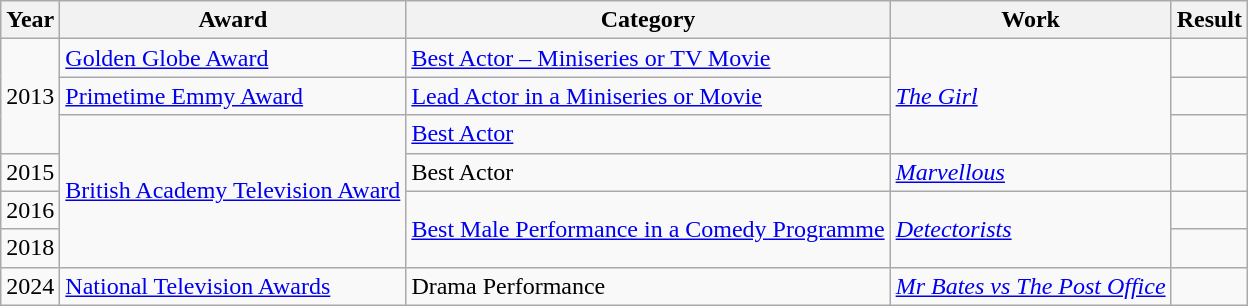<table class="wikitable">
<tr>
<th>Year</th>
<th>Award</th>
<th>Category</th>
<th>Work</th>
<th>Result</th>
</tr>
<tr>
<td rowspan="3">2013</td>
<td><a href='#'>Golden Globe Award</a></td>
<td><a href='#'>Best Actor – Miniseries or TV Movie</a></td>
<td rowspan="3"><em><a href='#'>The Girl</a></em></td>
<td></td>
</tr>
<tr>
<td><a href='#'>Primetime Emmy Award</a></td>
<td><a href='#'>Lead Actor in a Miniseries or Movie</a></td>
<td></td>
</tr>
<tr>
<td rowspan="4"><a href='#'>British Academy Television Award</a></td>
<td><a href='#'>Best Actor</a></td>
<td></td>
</tr>
<tr>
<td>2015</td>
<td>Best Actor</td>
<td><em><a href='#'>Marvellous</a></em></td>
<td></td>
</tr>
<tr>
<td>2016</td>
<td rowspan="2"><a href='#'>Best Male Performance in a Comedy Programme</a></td>
<td rowspan="2"><em><a href='#'>Detectorists</a></em></td>
<td></td>
</tr>
<tr>
<td>2018</td>
<td></td>
</tr>
<tr>
<td>2024</td>
<td><a href='#'>National Television Awards</a></td>
<td>Drama Performance</td>
<td><em><a href='#'>Mr Bates vs The Post Office</a></em></td>
<td></td>
</tr>
</table>
